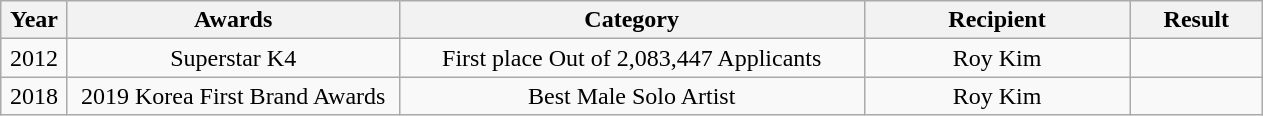<table class="wikitable" style="text-align:center">
<tr>
<th width="5%">Year</th>
<th width="25%">Awards</th>
<th width="35%">Category</th>
<th width="20%">Recipient</th>
<th width="10%">Result</th>
</tr>
<tr>
<td>2012</td>
<td>Superstar K4</td>
<td>First place Out of 2,083,447 Applicants</td>
<td>Roy Kim</td>
<td></td>
</tr>
<tr>
<td>2018</td>
<td>2019 Korea First Brand Awards</td>
<td>Best Male Solo Artist</td>
<td>Roy Kim</td>
<td></td>
</tr>
</table>
